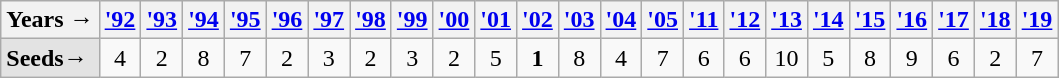<table class="wikitable">
<tr>
<th>Years →</th>
<th><a href='#'>'92</a></th>
<th><a href='#'>'93</a></th>
<th><a href='#'>'94</a></th>
<th><a href='#'>'95</a></th>
<th><a href='#'>'96</a></th>
<th><a href='#'>'97</a></th>
<th><a href='#'>'98</a></th>
<th><a href='#'>'99</a></th>
<th><a href='#'>'00</a></th>
<th><a href='#'>'01</a></th>
<th><a href='#'>'02</a></th>
<th><a href='#'>'03</a></th>
<th><a href='#'>'04</a></th>
<th><a href='#'>'05</a></th>
<th><a href='#'>'11</a></th>
<th><a href='#'>'12</a></th>
<th><a href='#'>'13</a></th>
<th><a href='#'>'14</a></th>
<th><a href='#'>'15</a></th>
<th><a href='#'>'16</a></th>
<th><a href='#'>'17</a></th>
<th><a href='#'>'18</a></th>
<th><a href='#'>'19</a></th>
</tr>
<tr align=center>
<td style="text-align:left; background:#e3e3e3;"><strong>Seeds→</strong></td>
<td>4</td>
<td>2</td>
<td>8</td>
<td>7</td>
<td>2</td>
<td>3</td>
<td>2</td>
<td>3</td>
<td>2</td>
<td>5</td>
<td><strong>1</strong></td>
<td>8</td>
<td>4</td>
<td>7</td>
<td>6</td>
<td>6</td>
<td>10</td>
<td>5</td>
<td>8</td>
<td>9</td>
<td>6</td>
<td>2</td>
<td>7</td>
</tr>
</table>
